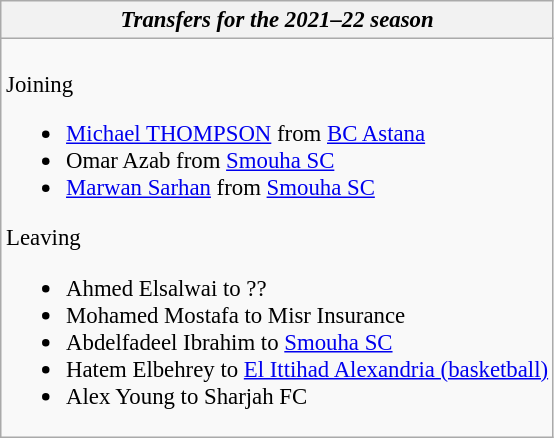<table class="wikitable collapsible collapsed" style="font-size:95%;">
<tr>
<th><em>Transfers for the 2021–22 season</em></th>
</tr>
<tr>
<td><br>
 Joining<ul><li> <a href='#'>Michael THOMPSON</a> from  <a href='#'>BC Astana</a></li><li> Omar Azab from  <a href='#'>Smouha SC</a></li><li> <a href='#'>Marwan Sarhan</a> from <a href='#'>Smouha SC</a></li></ul>
 Leaving<ul><li> Ahmed Elsalwai to ??</li><li> Mohamed Mostafa to  Misr Insurance</li><li> Abdelfadeel Ibrahim to  <a href='#'>Smouha SC</a></li><li> Hatem Elbehrey to  <a href='#'>El Ittihad Alexandria (basketball)</a></li><li> Alex Young to  Sharjah FC</li></ul></td>
</tr>
</table>
